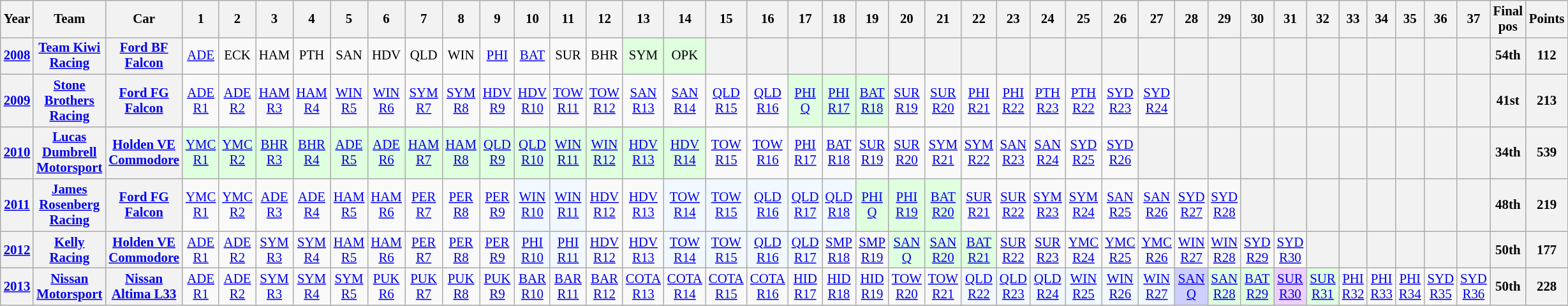<table class="wikitable" style="text-align:center; font-size:87%">
<tr>
<th>Year</th>
<th>Team</th>
<th>Car</th>
<th>1</th>
<th>2</th>
<th>3</th>
<th>4</th>
<th>5</th>
<th>6</th>
<th>7</th>
<th>8</th>
<th>9</th>
<th>10</th>
<th>11</th>
<th>12</th>
<th>13</th>
<th>14</th>
<th>15</th>
<th>16</th>
<th>17</th>
<th>18</th>
<th>19</th>
<th>20</th>
<th>21</th>
<th>22</th>
<th>23</th>
<th>24</th>
<th>25</th>
<th>26</th>
<th>27</th>
<th>28</th>
<th>29</th>
<th>30</th>
<th>31</th>
<th>32</th>
<th>33</th>
<th>34</th>
<th>35</th>
<th>36</th>
<th>37</th>
<th>Final pos</th>
<th>Points</th>
</tr>
<tr>
<th><a href='#'>2008</a></th>
<th><a href='#'>Team Kiwi Racing</a></th>
<th><a href='#'>Ford BF Falcon</a></th>
<td><a href='#'>ADE</a></td>
<td>ECK</td>
<td>HAM</td>
<td>PTH</td>
<td>SAN</td>
<td>HDV</td>
<td>QLD</td>
<td>WIN</td>
<td><a href='#'>PHI</a></td>
<td><a href='#'>BAT</a></td>
<td>SUR</td>
<td>BHR</td>
<td style="background:#dfffdf;">SYM <br></td>
<td style="background:#dfffdf;">OPK <br></td>
<th></th>
<th></th>
<th></th>
<th></th>
<th></th>
<th></th>
<th></th>
<th></th>
<th></th>
<th></th>
<th></th>
<th></th>
<th></th>
<th></th>
<th></th>
<th></th>
<th></th>
<th></th>
<th></th>
<th></th>
<th></th>
<th></th>
<th></th>
<th>54th</th>
<th>112</th>
</tr>
<tr>
<th><a href='#'>2009</a></th>
<th><a href='#'>Stone Brothers Racing</a></th>
<th><a href='#'>Ford FG Falcon</a></th>
<td><a href='#'>ADE <br> R1</a></td>
<td><a href='#'>ADE <br> R2</a></td>
<td><a href='#'>HAM <br> R3</a></td>
<td><a href='#'>HAM <br> R4</a></td>
<td><a href='#'>WIN <br> R5</a></td>
<td><a href='#'>WIN <br> R6</a></td>
<td><a href='#'>SYM <br> R7</a></td>
<td><a href='#'>SYM <br> R8</a></td>
<td><a href='#'>HDV <br> R9</a></td>
<td><a href='#'>HDV <br> R10</a></td>
<td><a href='#'>TOW <br> R11</a></td>
<td><a href='#'>TOW <br> R12</a></td>
<td><a href='#'>SAN <br> R13</a></td>
<td><a href='#'>SAN <br> R14</a></td>
<td><a href='#'>QLD <br> R15</a></td>
<td><a href='#'>QLD <br> R16</a></td>
<td style="background:#dfffdf;"><a href='#'>PHI <br> Q</a><br></td>
<td style="background:#dfffdf;"><a href='#'>PHI <br> R17</a><br></td>
<td style="background:#dfffdf;"><a href='#'>BAT <br> R18</a><br></td>
<td><a href='#'>SUR <br> R19</a></td>
<td><a href='#'>SUR <br> R20</a></td>
<td><a href='#'>PHI <br> R21</a></td>
<td><a href='#'>PHI <br> R22</a></td>
<td><a href='#'>PTH <br> R23</a></td>
<td><a href='#'>PTH <br> R22</a></td>
<td><a href='#'>SYD <br> R23</a></td>
<td><a href='#'>SYD <br> R24</a></td>
<th></th>
<th></th>
<th></th>
<th></th>
<th></th>
<th></th>
<th></th>
<th></th>
<th></th>
<th></th>
<th>41st</th>
<th>213</th>
</tr>
<tr>
<th><a href='#'>2010</a></th>
<th><a href='#'>Lucas Dumbrell Motorsport</a></th>
<th><a href='#'>Holden VE Commodore</a></th>
<td style="background:#dfffdf;"><a href='#'>YMC <br> R1</a><br></td>
<td style="background:#dfffdf;"><a href='#'>YMC <br> R2</a><br></td>
<td style="background:#dfffdf;"><a href='#'>BHR <br> R3</a><br></td>
<td style="background:#dfffdf;"><a href='#'>BHR <br> R4</a><br></td>
<td style="background:#dfffdf;"><a href='#'>ADE <br> R5</a><br></td>
<td style="background:#dfffdf;"><a href='#'>ADE <br> R6</a><br></td>
<td style="background:#dfffdf;"><a href='#'>HAM <br> R7</a><br></td>
<td style="background:#dfffdf;"><a href='#'>HAM <br> R8</a><br></td>
<td style="background:#dfffdf;"><a href='#'>QLD <br> R9</a><br></td>
<td style="background:#dfffdf;"><a href='#'>QLD <br> R10</a><br></td>
<td style="background:#dfffdf;"><a href='#'>WIN <br> R11</a><br></td>
<td style="background:#dfffdf;"><a href='#'>WIN <br> R12</a><br></td>
<td style="background:#dfffdf;"><a href='#'>HDV <br> R13</a><br></td>
<td style="background:#dfffdf;"><a href='#'>HDV <br> R14</a><br></td>
<td><a href='#'>TOW <br> R15</a></td>
<td><a href='#'>TOW <br> R16</a></td>
<td><a href='#'>PHI <br> R17</a></td>
<td><a href='#'>BAT <br> R18</a></td>
<td><a href='#'>SUR <br> R19</a></td>
<td><a href='#'>SUR <br> R20</a></td>
<td><a href='#'>SYM <br> R21</a></td>
<td><a href='#'>SYM <br> R22</a></td>
<td><a href='#'>SAN <br> R23</a></td>
<td><a href='#'>SAN <br> R24</a></td>
<td><a href='#'>SYD <br> R25</a></td>
<td><a href='#'>SYD <br> R26</a></td>
<th></th>
<th></th>
<th></th>
<th></th>
<th></th>
<th></th>
<th></th>
<th></th>
<th></th>
<th></th>
<th></th>
<th>34th</th>
<th>539</th>
</tr>
<tr>
<th><a href='#'>2011</a></th>
<th><a href='#'>James Rosenberg Racing</a></th>
<th><a href='#'>Ford FG Falcon</a></th>
<td><a href='#'>YMC <br> R1</a></td>
<td><a href='#'>YMC <br> R2</a></td>
<td><a href='#'>ADE <br> R3</a></td>
<td><a href='#'>ADE <br> R4</a></td>
<td><a href='#'>HAM <br> R5</a></td>
<td><a href='#'>HAM <br> R6</a></td>
<td><a href='#'>PER <br> R7</a></td>
<td><a href='#'>PER <br> R8</a></td>
<td><a href='#'>PER <br> R9</a></td>
<td style="background:#F1F8FF;"><a href='#'>WIN <br> R10</a><br></td>
<td style="background:#F1F8FF;"><a href='#'>WIN <br> R11</a><br></td>
<td><a href='#'>HDV <br> R12</a></td>
<td><a href='#'>HDV <br> R13</a></td>
<td style="background:#F1F8FF;"><a href='#'>TOW <br> R14</a><br></td>
<td style="background:#F1F8FF;"><a href='#'>TOW <br> R15</a><br></td>
<td style="background:#F1F8FF;"><a href='#'>QLD <br> R16</a><br></td>
<td style="background:#F1F8FF;"><a href='#'>QLD <br> R17</a><br></td>
<td style="background:#F1F8FF;"><a href='#'>QLD <br> R18</a><br></td>
<td style="background:#dfffdf;"><a href='#'>PHI <br> Q</a><br></td>
<td style="background:#dfffdf;"><a href='#'>PHI <br> R19</a><br></td>
<td style="background:#dfffdf;"><a href='#'>BAT <br> R20</a><br></td>
<td><a href='#'>SUR <br> R21</a></td>
<td><a href='#'>SUR <br> R22</a></td>
<td><a href='#'>SYM <br> R23</a></td>
<td><a href='#'>SYM <br> R24</a></td>
<td><a href='#'>SAN <br> R25</a></td>
<td><a href='#'>SAN <br> R26</a></td>
<td><a href='#'>SYD <br> R27</a></td>
<td><a href='#'>SYD <br> R28</a></td>
<th></th>
<th></th>
<th></th>
<th></th>
<th></th>
<th></th>
<th></th>
<th></th>
<th>48th</th>
<th>219</th>
</tr>
<tr>
<th><a href='#'>2012</a></th>
<th><a href='#'>Kelly Racing</a></th>
<th><a href='#'>Holden VE Commodore</a></th>
<td><a href='#'>ADE <br> R1</a></td>
<td><a href='#'>ADE <br> R2</a></td>
<td><a href='#'>SYM <br> R3</a></td>
<td><a href='#'>SYM <br> R4</a></td>
<td><a href='#'>HAM <br> R5</a></td>
<td><a href='#'>HAM <br> R6</a></td>
<td><a href='#'>PER <br> R7</a></td>
<td><a href='#'>PER <br> R8</a></td>
<td><a href='#'>PER <br> R9</a></td>
<td style="background:#F1F8FF;"><a href='#'>PHI <br> R10</a><br></td>
<td style="background:#F1F8FF;"><a href='#'>PHI <br> R11</a><br></td>
<td><a href='#'>HDV <br> R12</a></td>
<td><a href='#'>HDV <br> R13</a></td>
<td style="background:#F1F8FF;"><a href='#'>TOW <br> R14</a><br></td>
<td style="background:#F1F8FF;"><a href='#'>TOW <br> R15</a><br></td>
<td style="background:#F1F8FF;"><a href='#'>QLD <br> R16</a><br></td>
<td style="background:#F1F8FF;"><a href='#'>QLD <br> R17</a><br></td>
<td><a href='#'>SMP <br> R18</a></td>
<td><a href='#'>SMP <br> R19</a></td>
<td style="background:#dfffdf;"><a href='#'>SAN <br> Q</a><br></td>
<td style="background:#dfffdf;"><a href='#'>SAN <br> R20</a><br></td>
<td style="background:#dfffdf;"><a href='#'>BAT <br> R21</a><br></td>
<td><a href='#'>SUR <br> R22</a></td>
<td><a href='#'>SUR <br> R23</a></td>
<td><a href='#'>YMC <br> R24</a></td>
<td><a href='#'>YMC <br> R25</a></td>
<td><a href='#'>YMC <br> R26</a></td>
<td><a href='#'>WIN <br> R27</a></td>
<td><a href='#'>WIN <br> R28</a></td>
<td><a href='#'>SYD <br> R29</a></td>
<td><a href='#'>SYD <br> R30</a></td>
<th></th>
<th></th>
<th></th>
<th></th>
<th></th>
<th></th>
<th>50th</th>
<th>177</th>
</tr>
<tr>
<th><a href='#'>2013</a></th>
<th><a href='#'>Nissan Motorsport</a></th>
<th><a href='#'>Nissan Altima L33</a></th>
<td><a href='#'>ADE <br> R1</a></td>
<td><a href='#'>ADE <br> R2</a></td>
<td><a href='#'>SYM <br> R3</a></td>
<td><a href='#'>SYM <br> R4</a></td>
<td><a href='#'>SYM <br> R5</a></td>
<td><a href='#'>PUK <br> R6</a></td>
<td><a href='#'>PUK <br> R7</a></td>
<td><a href='#'>PUK <br> R8</a></td>
<td><a href='#'>PUK <br> R9</a></td>
<td><a href='#'>BAR <br> R10</a></td>
<td><a href='#'>BAR <br> R11</a></td>
<td><a href='#'>BAR <br> R12</a></td>
<td><a href='#'>COTA <br> R13</a></td>
<td><a href='#'>COTA <br> R14</a></td>
<td><a href='#'>COTA <br> R15</a></td>
<td><a href='#'>COTA <br> R16</a></td>
<td><a href='#'>HID <br> R17</a></td>
<td><a href='#'>HID <br> R18</a></td>
<td><a href='#'>HID <br> R19</a></td>
<td><a href='#'>TOW <br> R20</a></td>
<td><a href='#'>TOW <br> R21</a></td>
<td style="background:#F1F8FF;"><a href='#'>QLD <br> R22</a><br></td>
<td style="background:#F1F8FF;"><a href='#'>QLD <br> R23</a><br></td>
<td style="background:#F1F8FF;"><a href='#'>QLD <br> R24</a><br></td>
<td style="background:#F1F8FF;"><a href='#'>WIN <br> R25</a><br></td>
<td style="background:#F1F8FF;"><a href='#'>WIN <br> R26</a><br></td>
<td style="background:#F1F8FF;"><a href='#'>WIN <br> R27</a><br></td>
<td style="background:#CFCFFF;"><a href='#'>SAN <br> Q</a><br></td>
<td style="background:#DFFFDF;"><a href='#'>SAN <br> R28</a><br></td>
<td style="background:#DFFFDF;"><a href='#'>BAT <br> R29</a><br></td>
<td style="background:#EFCFFF;"><a href='#'>SUR <br> R30</a><br></td>
<td style="background:#DFFFDF;"><a href='#'>SUR <br> R31</a><br></td>
<td><a href='#'>PHI <br> R32</a></td>
<td><a href='#'>PHI <br> R33</a></td>
<td><a href='#'>PHI <br> R34</a></td>
<td><a href='#'>SYD <br> R35</a></td>
<td><a href='#'>SYD <br> R36</a></td>
<th>50th</th>
<th>228</th>
</tr>
</table>
